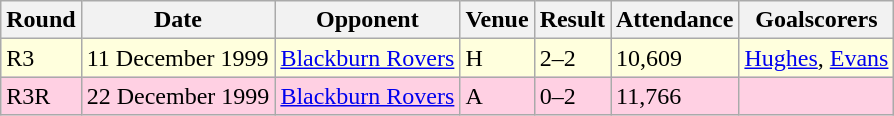<table class="wikitable">
<tr>
<th>Round</th>
<th>Date</th>
<th>Opponent</th>
<th>Venue</th>
<th>Result</th>
<th>Attendance</th>
<th>Goalscorers</th>
</tr>
<tr style="background-color: #ffffdd;">
<td>R3</td>
<td>11 December 1999</td>
<td><a href='#'>Blackburn Rovers</a></td>
<td>H</td>
<td>2–2</td>
<td>10,609</td>
<td><a href='#'>Hughes</a>, <a href='#'>Evans</a></td>
</tr>
<tr style="background-color: #ffd0e3;">
<td>R3R</td>
<td>22 December 1999</td>
<td><a href='#'>Blackburn Rovers</a></td>
<td>A</td>
<td>0–2</td>
<td>11,766</td>
<td></td>
</tr>
</table>
